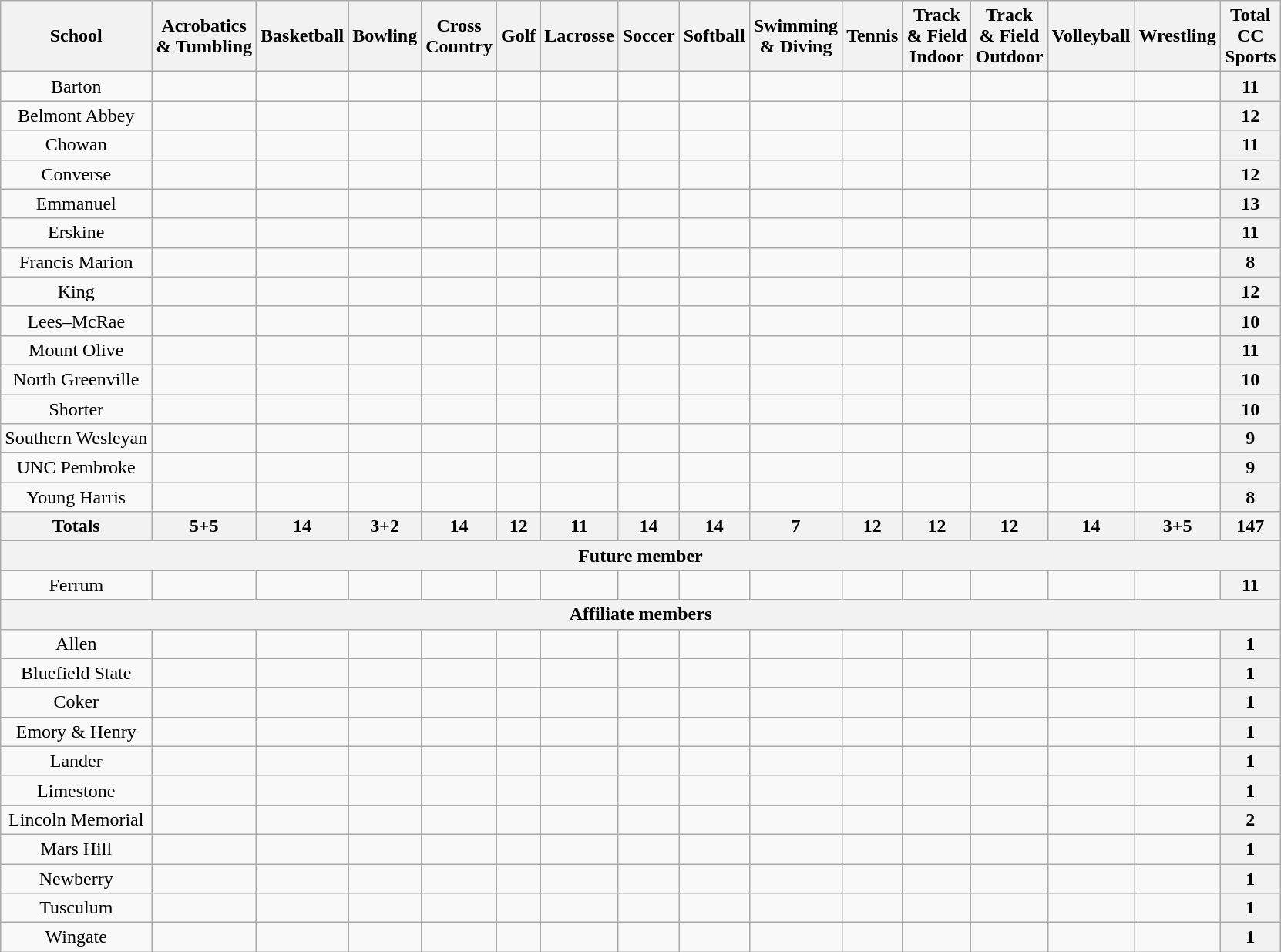<table class="wikitable" style="text-align:center">
<tr>
<th>School</th>
<th>Acrobatics<br>& Tumbling</th>
<th>Basketball</th>
<th>Bowling</th>
<th>Cross<br>Country</th>
<th>Golf</th>
<th>Lacrosse</th>
<th>Soccer</th>
<th>Softball</th>
<th>Swimming<br>& Diving</th>
<th>Tennis</th>
<th>Track<br>& Field<br>Indoor</th>
<th>Track<br>& Field<br>Outdoor</th>
<th>Volleyball</th>
<th>Wrestling</th>
<th>Total<br>CC<br>Sports</th>
</tr>
<tr>
<td>Barton</td>
<td></td>
<td></td>
<td></td>
<td></td>
<td></td>
<td></td>
<td></td>
<td></td>
<td></td>
<td></td>
<td></td>
<td></td>
<td></td>
<td></td>
<th>11</th>
</tr>
<tr>
<td>Belmont Abbey</td>
<td></td>
<td></td>
<td></td>
<td></td>
<td></td>
<td></td>
<td></td>
<td></td>
<td></td>
<td></td>
<td></td>
<td></td>
<td></td>
<td></td>
<th>12</th>
</tr>
<tr>
<td>Chowan</td>
<td></td>
<td></td>
<td></td>
<td></td>
<td></td>
<td></td>
<td></td>
<td></td>
<td></td>
<td></td>
<td></td>
<td></td>
<td></td>
<td></td>
<th>11</th>
</tr>
<tr>
<td>Converse</td>
<td></td>
<td></td>
<td></td>
<td></td>
<td></td>
<td></td>
<td></td>
<td></td>
<td></td>
<td></td>
<td></td>
<td></td>
<td></td>
<td></td>
<th>12</th>
</tr>
<tr>
<td>Emmanuel</td>
<td></td>
<td></td>
<td></td>
<td></td>
<td></td>
<td></td>
<td></td>
<td></td>
<td></td>
<td></td>
<td></td>
<td></td>
<td></td>
<td></td>
<th>13</th>
</tr>
<tr>
<td>Erskine</td>
<td></td>
<td></td>
<td></td>
<td></td>
<td></td>
<td></td>
<td></td>
<td></td>
<td></td>
<td></td>
<td></td>
<td></td>
<td></td>
<td></td>
<th>11</th>
</tr>
<tr>
<td>Francis Marion</td>
<td></td>
<td></td>
<td></td>
<td></td>
<td></td>
<td></td>
<td></td>
<td></td>
<td></td>
<td></td>
<td></td>
<td></td>
<td></td>
<td></td>
<th>8</th>
</tr>
<tr>
<td>King</td>
<td></td>
<td></td>
<td></td>
<td></td>
<td></td>
<td></td>
<td></td>
<td></td>
<td></td>
<td></td>
<td></td>
<td></td>
<td></td>
<td></td>
<th>12</th>
</tr>
<tr>
<td>Lees–McRae</td>
<td></td>
<td></td>
<td></td>
<td></td>
<td></td>
<td></td>
<td></td>
<td></td>
<td></td>
<td></td>
<td></td>
<td></td>
<td></td>
<td></td>
<th>10</th>
</tr>
<tr>
<td>Mount Olive</td>
<td></td>
<td></td>
<td></td>
<td></td>
<td></td>
<td></td>
<td></td>
<td></td>
<td></td>
<td></td>
<td></td>
<td></td>
<td></td>
<td></td>
<th>11</th>
</tr>
<tr>
<td>North Greenville</td>
<td></td>
<td></td>
<td></td>
<td></td>
<td></td>
<td></td>
<td></td>
<td></td>
<td></td>
<td></td>
<td></td>
<td></td>
<td></td>
<td></td>
<th>10</th>
</tr>
<tr>
<td>Shorter</td>
<td></td>
<td></td>
<td></td>
<td></td>
<td></td>
<td></td>
<td></td>
<td></td>
<td></td>
<td></td>
<td></td>
<td></td>
<td></td>
<td></td>
<th>10</th>
</tr>
<tr>
<td>Southern Wesleyan</td>
<td></td>
<td></td>
<td></td>
<td></td>
<td></td>
<td></td>
<td></td>
<td></td>
<td></td>
<td></td>
<td></td>
<td></td>
<td></td>
<td></td>
<th>9</th>
</tr>
<tr>
<td>UNC Pembroke</td>
<td></td>
<td></td>
<td></td>
<td></td>
<td></td>
<td></td>
<td></td>
<td></td>
<td></td>
<td></td>
<td></td>
<td></td>
<td></td>
<td></td>
<th>9</th>
</tr>
<tr>
<td>Young Harris</td>
<td></td>
<td></td>
<td></td>
<td></td>
<td></td>
<td></td>
<td></td>
<td></td>
<td></td>
<td></td>
<td></td>
<td></td>
<td></td>
<td></td>
<th>8</th>
</tr>
<tr>
<th>Totals</th>
<th>5+5</th>
<th>14</th>
<th>3+2</th>
<th>14</th>
<th>12</th>
<th>11</th>
<th>14</th>
<th>14</th>
<th>7</th>
<th>12</th>
<th>12</th>
<th>12</th>
<th>14</th>
<th>3+5</th>
<th>147</th>
</tr>
<tr>
<th colspan=16>Future member</th>
</tr>
<tr>
<td>Ferrum</td>
<td></td>
<td></td>
<td></td>
<td></td>
<td></td>
<td></td>
<td></td>
<td></td>
<td></td>
<td></td>
<td></td>
<td></td>
<td></td>
<td></td>
<th>11</th>
</tr>
<tr>
<th colspan=16>Affiliate members</th>
</tr>
<tr>
<td>Allen</td>
<td></td>
<td></td>
<td></td>
<td></td>
<td></td>
<td></td>
<td></td>
<td></td>
<td></td>
<td></td>
<td></td>
<td></td>
<td></td>
<td></td>
<th>1</th>
</tr>
<tr>
<td>Bluefield State</td>
<td></td>
<td></td>
<td></td>
<td></td>
<td></td>
<td></td>
<td></td>
<td></td>
<td></td>
<td></td>
<td></td>
<td></td>
<td></td>
<td></td>
<th>1</th>
</tr>
<tr>
<td>Coker</td>
<td></td>
<td></td>
<td></td>
<td></td>
<td></td>
<td></td>
<td></td>
<td></td>
<td></td>
<td></td>
<td></td>
<td></td>
<td></td>
<td></td>
<th>1</th>
</tr>
<tr>
<td>Emory & Henry</td>
<td></td>
<td></td>
<td></td>
<td></td>
<td></td>
<td></td>
<td></td>
<td></td>
<td></td>
<td></td>
<td></td>
<td></td>
<td></td>
<td></td>
<th>1</th>
</tr>
<tr>
<td>Lander</td>
<td></td>
<td></td>
<td></td>
<td></td>
<td></td>
<td></td>
<td></td>
<td></td>
<td></td>
<td></td>
<td></td>
<td></td>
<td></td>
<td></td>
<th>1</th>
</tr>
<tr>
<td>Limestone</td>
<td></td>
<td></td>
<td></td>
<td></td>
<td></td>
<td></td>
<td></td>
<td></td>
<td></td>
<td></td>
<td></td>
<td></td>
<td></td>
<td></td>
<th>1</th>
</tr>
<tr>
<td>Lincoln Memorial</td>
<td></td>
<td></td>
<td></td>
<td></td>
<td></td>
<td></td>
<td></td>
<td></td>
<td></td>
<td></td>
<td></td>
<td></td>
<td></td>
<td></td>
<th>2</th>
</tr>
<tr>
<td>Mars Hill</td>
<td></td>
<td></td>
<td></td>
<td></td>
<td></td>
<td></td>
<td></td>
<td></td>
<td></td>
<td></td>
<td></td>
<td></td>
<td></td>
<td></td>
<th>1</th>
</tr>
<tr>
<td>Newberry</td>
<td></td>
<td></td>
<td></td>
<td></td>
<td></td>
<td></td>
<td></td>
<td></td>
<td></td>
<td></td>
<td></td>
<td></td>
<td></td>
<td></td>
<th>1</th>
</tr>
<tr>
<td>Tusculum</td>
<td></td>
<td></td>
<td></td>
<td></td>
<td></td>
<td></td>
<td></td>
<td></td>
<td></td>
<td></td>
<td></td>
<td></td>
<td></td>
<td></td>
<th>1</th>
</tr>
<tr>
<td>Wingate</td>
<td></td>
<td></td>
<td></td>
<td></td>
<td></td>
<td></td>
<td></td>
<td></td>
<td></td>
<td></td>
<td></td>
<td></td>
<td></td>
<td></td>
<th>1</th>
</tr>
</table>
